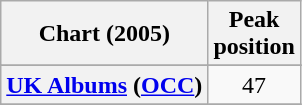<table class="wikitable sortable plainrowheaders">
<tr>
<th>Chart (2005)</th>
<th>Peak<br>position</th>
</tr>
<tr>
</tr>
<tr>
<th scope="row"><a href='#'>UK Albums</a> (<a href='#'>OCC</a>)</th>
<td align="center">47</td>
</tr>
<tr>
</tr>
</table>
